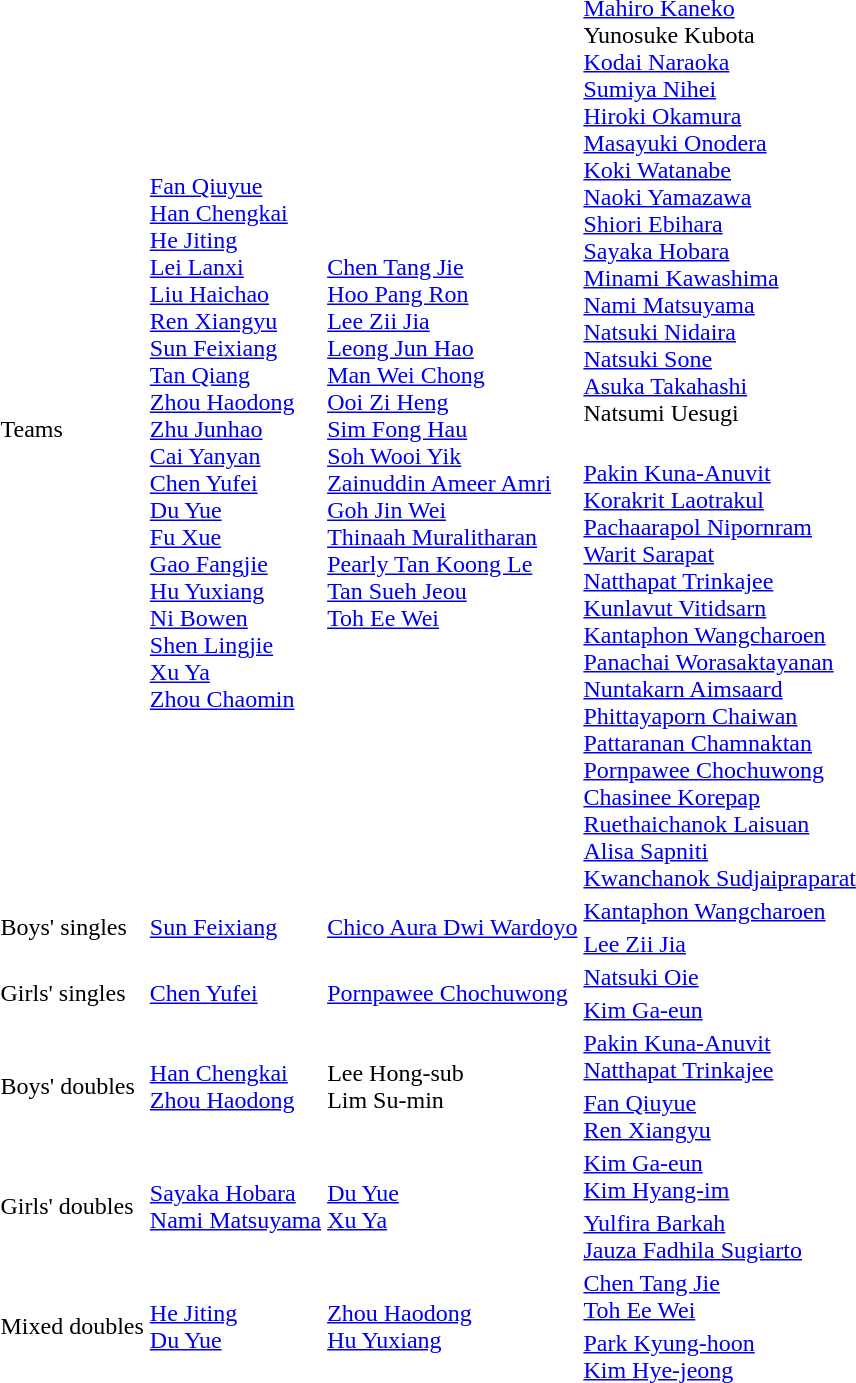<table>
<tr>
<td rowspan=2>Teams<br></td>
<td rowspan=2> <br><a href='#'>Fan Qiuyue</a><br><a href='#'>Han Chengkai</a><br><a href='#'>He Jiting</a><br><a href='#'>Lei Lanxi</a><br><a href='#'>Liu Haichao</a><br><a href='#'>Ren Xiangyu</a><br><a href='#'>Sun Feixiang</a><br><a href='#'>Tan Qiang</a><br><a href='#'>Zhou Haodong</a><br><a href='#'>Zhu Junhao</a><br><a href='#'>Cai Yanyan</a><br><a href='#'>Chen Yufei</a><br><a href='#'>Du Yue</a><br><a href='#'>Fu Xue</a><br><a href='#'>Gao Fangjie</a><br><a href='#'>Hu Yuxiang</a><br><a href='#'>Ni Bowen</a><br><a href='#'>Shen Lingjie</a><br><a href='#'>Xu Ya</a><br><a href='#'>Zhou Chaomin</a></td>
<td rowspan=2> <br><a href='#'>Chen Tang Jie</a><br><a href='#'>Hoo Pang Ron</a><br><a href='#'>Lee Zii Jia</a><br><a href='#'>Leong Jun Hao</a><br><a href='#'>Man Wei Chong</a><br><a href='#'>Ooi Zi Heng</a><br><a href='#'>Sim Fong Hau</a><br><a href='#'>Soh Wooi Yik</a><br><a href='#'>Zainuddin Ameer Amri</a><br><a href='#'>Goh Jin Wei</a><br><a href='#'>Thinaah Muralitharan</a><br><a href='#'>Pearly Tan Koong Le</a><br><a href='#'>Tan Sueh Jeou</a><br><a href='#'>Toh Ee Wei</a></td>
<td> <br><a href='#'>Mahiro Kaneko</a><br>Yunosuke Kubota<br><a href='#'>Kodai Naraoka</a><br><a href='#'>Sumiya Nihei</a><br><a href='#'>Hiroki Okamura</a><br><a href='#'>Masayuki Onodera</a><br><a href='#'>Koki Watanabe</a><br><a href='#'>Naoki Yamazawa</a><br><a href='#'>Shiori Ebihara</a><br><a href='#'>Sayaka Hobara</a><br><a href='#'>Minami Kawashima</a><br><a href='#'>Nami Matsuyama</a><br><a href='#'>Natsuki Nidaira</a><br><a href='#'>Natsuki Sone</a><br><a href='#'>Asuka Takahashi</a><br>Natsumi Uesugi</td>
</tr>
<tr>
<td> <br><a href='#'>Pakin Kuna-Anuvit</a><br><a href='#'>Korakrit Laotrakul</a><br><a href='#'>Pachaarapol Nipornram</a><br><a href='#'>Warit Sarapat</a><br><a href='#'>Natthapat Trinkajee</a><br><a href='#'>Kunlavut Vitidsarn</a><br><a href='#'>Kantaphon Wangcharoen</a><br><a href='#'>Panachai Worasaktayanan</a><br><a href='#'>Nuntakarn Aimsaard</a><br><a href='#'>Phittayaporn Chaiwan</a><br><a href='#'>Pattaranan Chamnaktan</a><br><a href='#'>Pornpawee Chochuwong</a><br><a href='#'>Chasinee Korepap</a><br><a href='#'>Ruethaichanok Laisuan</a><br><a href='#'>Alisa Sapniti</a><br><a href='#'>Kwanchanok Sudjaipraparat</a></td>
</tr>
<tr>
<td rowspan=2>Boys' singles<br></td>
<td rowspan=2> <a href='#'>Sun Feixiang</a></td>
<td rowspan=2> <a href='#'>Chico Aura Dwi Wardoyo</a></td>
<td> <a href='#'>Kantaphon Wangcharoen</a></td>
</tr>
<tr>
<td> <a href='#'>Lee Zii Jia</a></td>
</tr>
<tr>
<td rowspan=2>Girls' singles<br></td>
<td rowspan=2> <a href='#'>Chen Yufei</a></td>
<td rowspan=2> <a href='#'>Pornpawee Chochuwong</a></td>
<td> <a href='#'>Natsuki Oie</a></td>
</tr>
<tr>
<td> <a href='#'>Kim Ga-eun</a></td>
</tr>
<tr>
<td rowspan=2>Boys' doubles<br></td>
<td rowspan=2> <a href='#'>Han Chengkai</a> <br> <a href='#'>Zhou Haodong</a></td>
<td rowspan=2> Lee Hong-sub <br> Lim Su-min</td>
<td> <a href='#'>Pakin Kuna-Anuvit</a> <br> <a href='#'>Natthapat Trinkajee</a></td>
</tr>
<tr>
<td> <a href='#'>Fan Qiuyue</a> <br> <a href='#'>Ren Xiangyu</a></td>
</tr>
<tr>
<td rowspan=2>Girls' doubles<br></td>
<td rowspan=2> <a href='#'>Sayaka Hobara</a> <br> <a href='#'>Nami Matsuyama</a></td>
<td rowspan=2> <a href='#'>Du Yue</a> <br> <a href='#'>Xu Ya</a></td>
<td> <a href='#'>Kim Ga-eun</a> <br> <a href='#'>Kim Hyang-im</a></td>
</tr>
<tr>
<td> <a href='#'>Yulfira Barkah</a> <br> <a href='#'>Jauza Fadhila Sugiarto</a></td>
</tr>
<tr>
<td rowspan=2>Mixed doubles<br></td>
<td rowspan=2> <a href='#'>He Jiting</a> <br> <a href='#'>Du Yue</a></td>
<td rowspan=2> <a href='#'>Zhou Haodong</a> <br> <a href='#'>Hu Yuxiang</a></td>
<td> <a href='#'>Chen Tang Jie</a> <br> <a href='#'>Toh Ee Wei</a></td>
</tr>
<tr>
<td> <a href='#'>Park Kyung-hoon</a> <br> <a href='#'>Kim Hye-jeong</a></td>
</tr>
</table>
